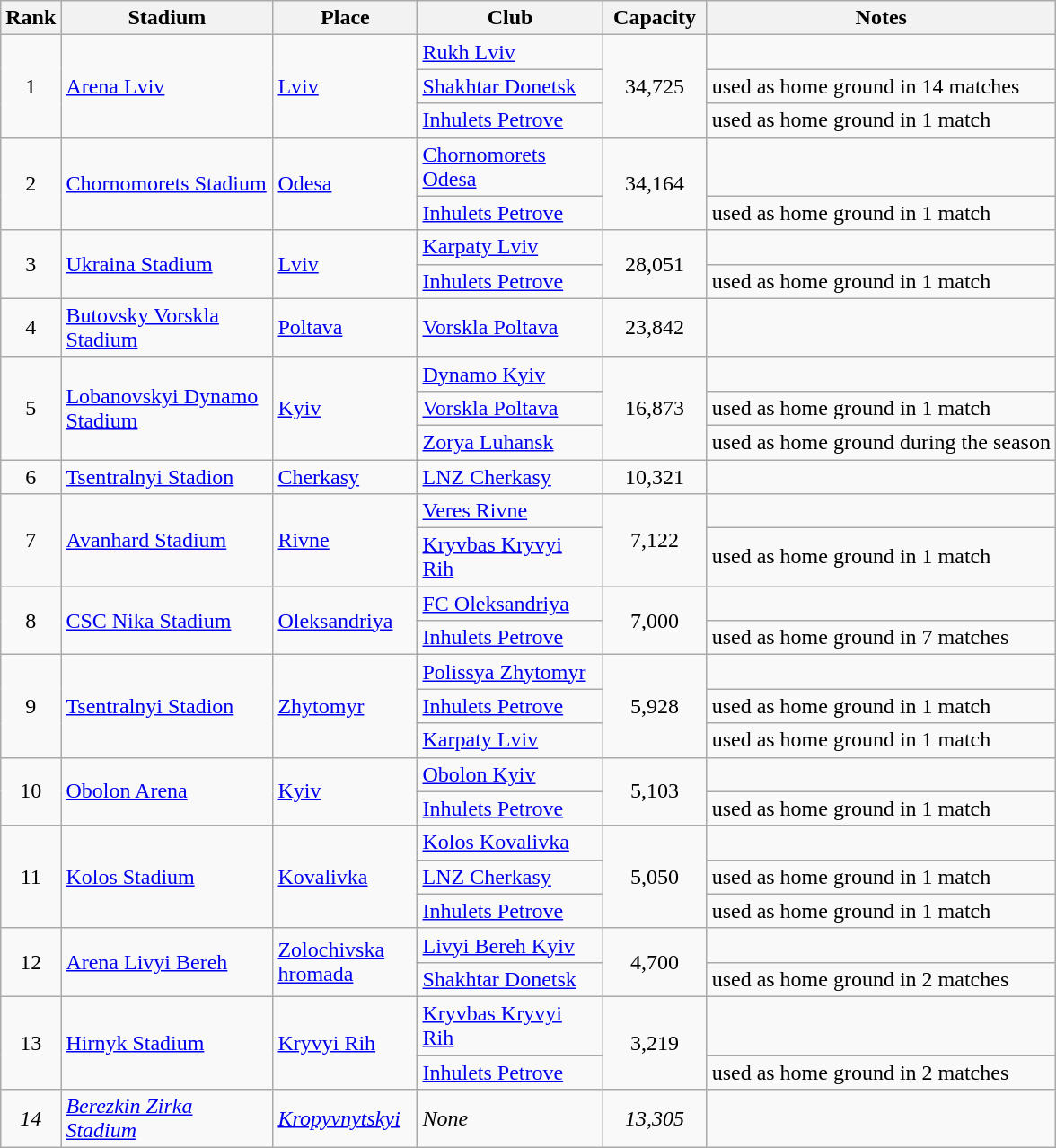<table class="wikitable sortable" style="text-align:left;">
<tr>
<th width=18>Rank</th>
<th width=150>Stadium</th>
<th width=100>Place</th>
<th width=130>Club</th>
<th width=70>Capacity</th>
<th class="unsortable">Notes</th>
</tr>
<tr>
<td align=center rowspan=3>1</td>
<td align=left rowspan=3><a href='#'>Arena Lviv</a></td>
<td rowspan=3><a href='#'>Lviv</a></td>
<td><a href='#'>Rukh Lviv</a></td>
<td align=center rowspan=3>34,725</td>
<td></td>
</tr>
<tr>
<td><a href='#'>Shakhtar Donetsk</a></td>
<td>used as home ground in 14 matches</td>
</tr>
<tr>
<td><a href='#'>Inhulets Petrove</a></td>
<td>used as home ground in 1 match</td>
</tr>
<tr>
<td align=center rowspan=2>2</td>
<td rowspan=2><a href='#'>Chornomorets Stadium</a></td>
<td rowspan=2><a href='#'>Odesa</a></td>
<td><a href='#'>Chornomorets Odesa</a></td>
<td align=center rowspan=2>34,164</td>
<td></td>
</tr>
<tr>
<td><a href='#'>Inhulets Petrove</a></td>
<td>used as home ground in 1 match</td>
</tr>
<tr>
<td align=center rowspan=2>3</td>
<td align=left rowspan=2><a href='#'>Ukraina Stadium</a></td>
<td rowspan=2><a href='#'>Lviv</a></td>
<td><a href='#'>Karpaty Lviv</a></td>
<td align=center rowspan=2>28,051</td>
<td></td>
</tr>
<tr>
<td><a href='#'>Inhulets Petrove</a></td>
<td>used as home ground in 1 match</td>
</tr>
<tr>
<td align=center rowspan=1>4</td>
<td rowspan=1><a href='#'>Butovsky Vorskla Stadium</a></td>
<td rowspan=1><a href='#'>Poltava</a></td>
<td><a href='#'>Vorskla Poltava</a></td>
<td align=center rowspan=1>23,842</td>
<td></td>
</tr>
<tr>
<td align=center rowspan=3>5</td>
<td rowspan=3><a href='#'>Lobanovskyi Dynamo Stadium</a></td>
<td rowspan=3><a href='#'>Kyiv</a></td>
<td><a href='#'>Dynamo Kyiv</a></td>
<td align=center rowspan=3>16,873</td>
</tr>
<tr>
<td><a href='#'>Vorskla Poltava</a></td>
<td>used as home ground in 1 match</td>
</tr>
<tr>
<td><a href='#'>Zorya Luhansk</a></td>
<td>used as home ground during the season</td>
</tr>
<tr>
<td align=center>6</td>
<td align=left><a href='#'>Tsentralnyi Stadion</a></td>
<td><a href='#'>Cherkasy</a></td>
<td><a href='#'>LNZ Cherkasy</a></td>
<td align=center>10,321</td>
<td></td>
</tr>
<tr>
<td align=center rowspan=2>7</td>
<td align=left rowspan=2><a href='#'>Avanhard Stadium</a></td>
<td rowspan=2><a href='#'>Rivne</a></td>
<td><a href='#'>Veres Rivne</a></td>
<td align=center rowspan=2>7,122</td>
</tr>
<tr>
<td><a href='#'>Kryvbas Kryvyi Rih</a></td>
<td>used as home ground in 1 match</td>
</tr>
<tr>
<td align=center rowspan=2>8</td>
<td align=left rowspan=2><a href='#'>CSC Nika Stadium</a></td>
<td rowspan=2><a href='#'>Oleksandriya</a></td>
<td><a href='#'>FC Oleksandriya</a></td>
<td align=center rowspan=2>7,000</td>
</tr>
<tr>
<td><a href='#'>Inhulets Petrove</a></td>
<td>used as home ground in 7 matches</td>
</tr>
<tr>
<td align=center rowspan=3>9</td>
<td rowspan=3><a href='#'>Tsentralnyi Stadion</a></td>
<td rowspan=3><a href='#'>Zhytomyr</a></td>
<td><a href='#'>Polissya Zhytomyr</a></td>
<td align=center rowspan=3>5,928</td>
</tr>
<tr>
<td><a href='#'>Inhulets Petrove</a></td>
<td>used as home ground in 1 match</td>
</tr>
<tr>
<td><a href='#'>Karpaty Lviv</a></td>
<td>used as home ground in 1 match</td>
</tr>
<tr>
<td align=center rowspan=2>10</td>
<td align=left  rowspan=2><a href='#'>Obolon Arena</a></td>
<td rowspan=2><a href='#'>Kyiv</a></td>
<td><a href='#'>Obolon Kyiv</a></td>
<td align=center rowspan=2>5,103</td>
</tr>
<tr>
<td><a href='#'>Inhulets Petrove</a></td>
<td>used as home ground in 1 match</td>
</tr>
<tr>
<td align=center rowspan=3>11</td>
<td rowspan=3><a href='#'>Kolos Stadium</a></td>
<td rowspan=3><a href='#'>Kovalivka</a></td>
<td><a href='#'>Kolos Kovalivka</a></td>
<td align=center rowspan=3>5,050</td>
<td></td>
</tr>
<tr>
<td><a href='#'>LNZ Cherkasy</a></td>
<td>used as home ground in 1 match</td>
</tr>
<tr>
<td><a href='#'>Inhulets Petrove</a></td>
<td>used as home ground in 1 match</td>
</tr>
<tr>
<td align=center rowspan=2>12</td>
<td rowspan=2><a href='#'>Arena Livyi Bereh</a></td>
<td rowspan=2><a href='#'>Zolochivska hromada</a></td>
<td><a href='#'>Livyi Bereh Kyiv</a></td>
<td align=center rowspan=2>4,700</td>
<td></td>
</tr>
<tr>
<td><a href='#'>Shakhtar Donetsk</a></td>
<td>used as home ground in 2 matches</td>
</tr>
<tr>
<td align=center rowspan=2>13</td>
<td rowspan=2><a href='#'>Hirnyk Stadium</a></td>
<td rowspan=2><a href='#'>Kryvyi Rih</a></td>
<td><a href='#'>Kryvbas Kryvyi Rih</a></td>
<td align=center rowspan=2>3,219</td>
<td></td>
</tr>
<tr>
<td><a href='#'>Inhulets Petrove</a></td>
<td>used as home ground in 2 matches</td>
</tr>
<tr>
<td align=center><em>14</em></td>
<td><em><a href='#'>Berezkin Zirka Stadium</a></em></td>
<td><em><a href='#'>Kropyvnytskyi</a></em></td>
<td><em>None</em></td>
<td align=center><em>13,305</em></td>
<td></td>
</tr>
</table>
